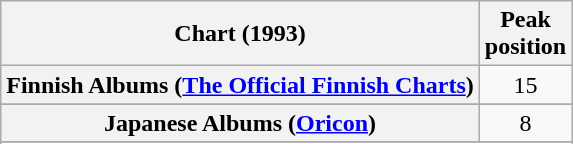<table class="wikitable sortable plainrowheaders">
<tr>
<th scope="col">Chart (1993)</th>
<th scope="col">Peak<br>position</th>
</tr>
<tr>
<th scope="row">Finnish Albums (<a href='#'>The Official Finnish Charts</a>)</th>
<td align="center">15</td>
</tr>
<tr>
</tr>
<tr>
<th scope="row">Japanese Albums (<a href='#'>Oricon</a>)</th>
<td align="center">8</td>
</tr>
<tr>
</tr>
<tr>
</tr>
</table>
